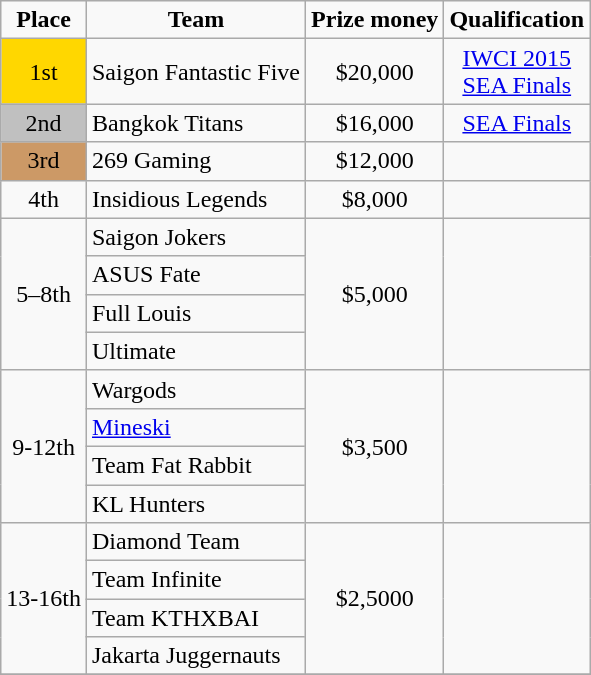<table class="wikitable" style="text-align:left">
<tr>
<td style="text-align:center"><strong>Place</strong></td>
<td style="text-align:center"><strong>Team</strong></td>
<td style="text-align:center"><strong>Prize money</strong></td>
<td style="text-align:center"><strong>Qualification</strong></td>
</tr>
<tr>
<td style="text-align:center; background:gold;">1st</td>
<td> Saigon Fantastic Five</td>
<td style="text-align:center">$20,000</td>
<td style="text-align:center"><a href='#'>IWCI 2015</a> <br> <a href='#'>SEA Finals</a></td>
</tr>
<tr>
<td style="text-align:center; background:silver;">2nd</td>
<td> Bangkok Titans</td>
<td style="text-align:center">$16,000</td>
<td style="text-align:center"><a href='#'>SEA Finals</a></td>
</tr>
<tr>
<td style="text-align:center; background:#c96;">3rd</td>
<td> 269 Gaming</td>
<td style="text-align:center">$12,000</td>
<td style="text-align:center"></td>
</tr>
<tr>
<td style="text-align:center">4th</td>
<td> Insidious Legends</td>
<td style="text-align:center">$8,000</td>
<td style="text-align:center"></td>
</tr>
<tr>
<td style="text-align:center" rowspan="4">5–8th</td>
<td> Saigon Jokers</td>
<td style="text-align:center" rowspan="4">$5,000</td>
<td style="text-align:center" rowspan="4"></td>
</tr>
<tr>
<td> ASUS Fate</td>
</tr>
<tr>
<td>  Full Louis</td>
</tr>
<tr>
<td>  Ultimate</td>
</tr>
<tr>
<td style="text-align:center" rowspan="4">9-12th</td>
<td> Wargods</td>
<td style="text-align:center" rowspan="4">$3,500</td>
<td style="text-align:center" rowspan="4"></td>
</tr>
<tr>
<td> <a href='#'>Mineski</a></td>
</tr>
<tr>
<td> Team Fat Rabbit</td>
</tr>
<tr>
<td> KL Hunters</td>
</tr>
<tr>
<td style="text-align:center" rowspan="4">13-16th</td>
<td> Diamond Team</td>
<td style="text-align:center" rowspan="4">$2,5000</td>
<td style="text-align:center" rowspan="4"></td>
</tr>
<tr>
<td> Team Infinite</td>
</tr>
<tr>
<td> Team KTHXBAI</td>
</tr>
<tr>
<td> Jakarta Juggernauts</td>
</tr>
<tr>
</tr>
</table>
